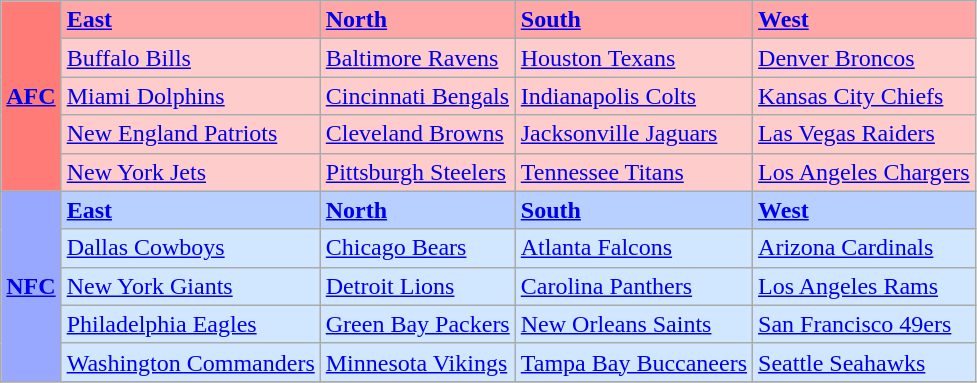<table class="wikitable">
<tr>
<th rowspan="5" style="background-color: #FF7B77;"><strong><a href='#'>AFC</a></strong></th>
<td style="background-color: #FFA7A7;"><strong><a href='#'>East</a></strong></td>
<td style="background-color: #FFA7A7;"><strong><a href='#'>North</a></strong></td>
<td style="background-color: #FFA7A7;"><strong><a href='#'>South</a></strong></td>
<td style="background-color: #FFA7A7;"><strong><a href='#'>West</a></strong></td>
</tr>
<tr>
<td style="background-color: #FFCCCC;"><a href='#'>Buffalo Bills</a></td>
<td style="background-color: #FFCCCC;"><a href='#'>Baltimore Ravens</a></td>
<td style="background-color: #FFCCCC;"><a href='#'>Houston Texans</a></td>
<td style="background-color: #FFCCCC;"><a href='#'>Denver Broncos</a></td>
</tr>
<tr>
<td style="background-color: #FFCCCC;"><a href='#'>Miami Dolphins</a></td>
<td style="background-color: #FFCCCC;"><a href='#'>Cincinnati Bengals</a></td>
<td style="background-color: #FFCCCC;"><a href='#'>Indianapolis Colts</a></td>
<td style="background-color: #FFCCCC;"><a href='#'>Kansas City Chiefs</a></td>
</tr>
<tr>
<td style="background-color: #FFCCCC;"><a href='#'>New England Patriots</a></td>
<td style="background-color: #FFCCCC;"><a href='#'>Cleveland Browns</a></td>
<td style="background-color: #FFCCCC;"><a href='#'>Jacksonville Jaguars</a></td>
<td style="background-color: #FFCCCC;"><a href='#'>Las Vegas Raiders</a></td>
</tr>
<tr>
<td style="background-color: #FFCCCC;"><a href='#'>New York Jets</a></td>
<td style="background-color: #FFCCCC;"><a href='#'>Pittsburgh Steelers</a></td>
<td style="background-color: #FFCCCC;"><a href='#'>Tennessee Titans</a></td>
<td style="background-color: #FFCCCC;"><a href='#'>Los Angeles Chargers</a></td>
</tr>
<tr>
<th rowspan="5" style="background-color: #99A8FF;"><strong><a href='#'>NFC</a></strong></th>
<td style="background-color: #B7D0FF;"><strong><a href='#'>East</a></strong></td>
<td style="background-color: #B7D0FF;"><strong><a href='#'>North</a></strong></td>
<td style="background-color: #B7D0FF;"><strong><a href='#'>South</a></strong></td>
<td style="background-color: #B7D0FF;"><strong><a href='#'>West</a></strong></td>
</tr>
<tr>
<td style="background-color: #D0E7FF;"><a href='#'>Dallas Cowboys</a></td>
<td style="background-color: #D0E7FF;"><a href='#'>Chicago Bears</a></td>
<td style="background-color: #D0E7FF;"><a href='#'>Atlanta Falcons</a></td>
<td style="background-color: #D0E7FF;"><a href='#'>Arizona Cardinals</a></td>
</tr>
<tr>
<td style="background-color: #D0E7FF;"><a href='#'>New York Giants</a></td>
<td style="background-color: #D0E7FF;"><a href='#'>Detroit Lions</a></td>
<td style="background-color: #D0E7FF;"><a href='#'>Carolina Panthers</a></td>
<td style="background-color: #D0E7FF;"><a href='#'>Los Angeles Rams</a></td>
</tr>
<tr>
<td style="background-color: #D0E7FF;"><a href='#'>Philadelphia Eagles</a></td>
<td style="background-color: #D0E7FF;"><a href='#'>Green Bay Packers</a></td>
<td style="background-color: #D0E7FF;"><a href='#'>New Orleans Saints</a></td>
<td style="background-color: #D0E7FF;"><a href='#'>San Francisco 49ers</a></td>
</tr>
<tr>
<td style="background-color: #D0E7FF;"><a href='#'>Washington Commanders</a></td>
<td style="background-color: #D0E7FF;"><a href='#'>Minnesota Vikings</a></td>
<td style="background-color: #D0E7FF;"><a href='#'>Tampa Bay Buccaneers</a></td>
<td style="background-color: #D0E7FF;"><a href='#'>Seattle Seahawks</a></td>
</tr>
<tr>
</tr>
</table>
